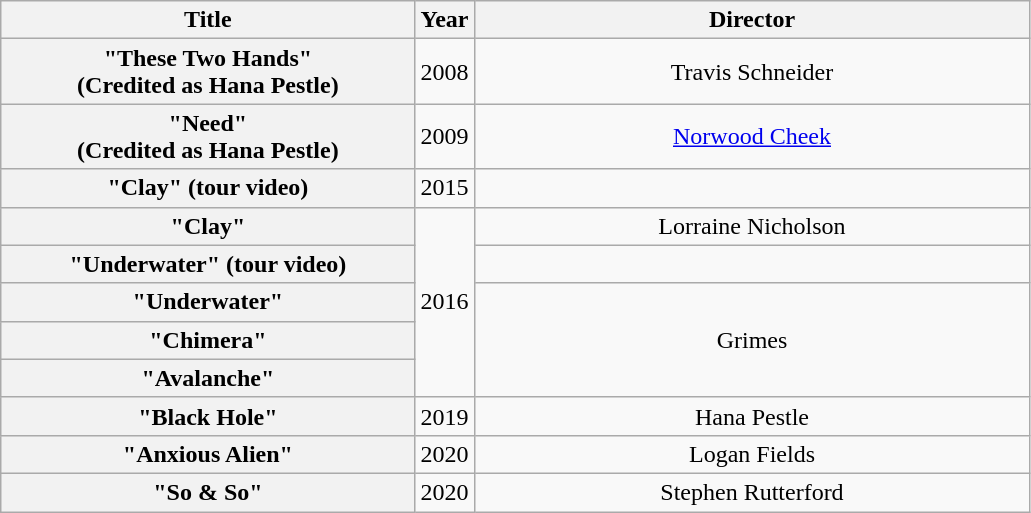<table class="wikitable plainrowheaders" style="text-align:center;">
<tr>
<th scope="col" style="width:16.8em;">Title</th>
<th scope="col">Year</th>
<th scope="col" style="width:22.7em;">Director</th>
</tr>
<tr>
<th scope="row">"These Two Hands"<br><span>(Credited as <strong>Hana Pestle</strong>)</span></th>
<td>2008</td>
<td>Travis Schneider</td>
</tr>
<tr>
<th scope="row">"Need"<br><span>(Credited as <strong>Hana Pestle</strong>)</span></th>
<td>2009</td>
<td><a href='#'>Norwood Cheek</a></td>
</tr>
<tr>
<th scope="row">"Clay" <span>(tour video)</span></th>
<td>2015</td>
<td></td>
</tr>
<tr>
<th scope="row">"Clay"</th>
<td rowspan="5">2016</td>
<td>Lorraine Nicholson</td>
</tr>
<tr>
<th scope="row">"Underwater" <span>(tour video)</span></th>
<td></td>
</tr>
<tr>
<th scope="row">"Underwater"</th>
<td rowspan="3">Grimes</td>
</tr>
<tr>
<th scope="row">"Chimera"</th>
</tr>
<tr>
<th scope="row">"Avalanche"</th>
</tr>
<tr>
<th scope="row">"Black Hole"</th>
<td>2019</td>
<td>Hana Pestle</td>
</tr>
<tr>
<th scope="row">"Anxious Alien"</th>
<td>2020</td>
<td>Logan Fields</td>
</tr>
<tr>
<th scope="row">"So & So"</th>
<td>2020</td>
<td>Stephen Rutterford</td>
</tr>
</table>
